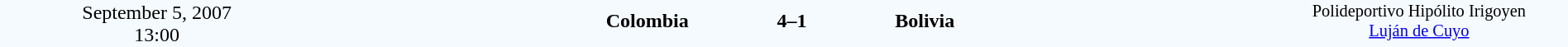<table style="width: 100%; background:#F5FAFF;" cellspacing="0">
<tr>
<td align=center rowspan=3 width=20%>September 5, 2007<br>13:00</td>
</tr>
<tr>
<td width=24% align=right><strong>Colombia</strong></td>
<td align=center width=13%><strong>4–1</strong></td>
<td width=24%><strong>Bolivia</strong></td>
<td style=font-size:85% rowspan=3 valign=top align=center>Polideportivo Hipólito Irigoyen<br><a href='#'>Luján de Cuyo</a></td>
</tr>
<tr style=font-size:85%>
<td align=right valign=top></td>
<td></td>
<td></td>
</tr>
</table>
